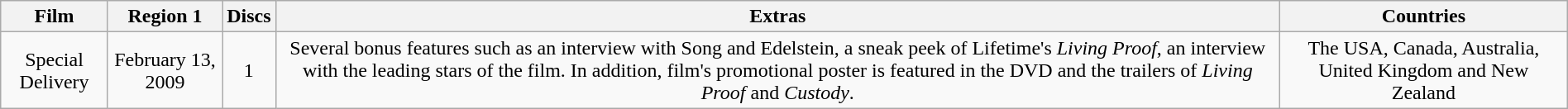<table class="wikitable" style="width:100%;">
<tr>
<th>Film</th>
<th>Region 1</th>
<th>Discs</th>
<th>Extras</th>
<th>Countries</th>
</tr>
<tr>
<td style="text-align:center;">Special Delivery</td>
<td style="text-align:center;">February 13, 2009</td>
<td style="text-align:center;">1</td>
<td style="text-align:center;">Several bonus features such as an interview with Song and Edelstein, a sneak peek of Lifetime's <em>Living Proof</em>, an interview with the leading stars of the film. In addition, film's promotional poster is featured in the DVD and the trailers of <em>Living Proof</em> and <em>Custody</em>.</td>
<td style="text-align:center;">The USA, Canada, Australia, United Kingdom and New Zealand </td>
</tr>
</table>
